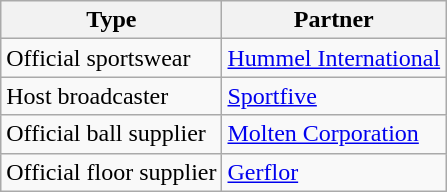<table class="wikitable">
<tr>
<th>Type</th>
<th>Partner</th>
</tr>
<tr>
<td>Official sportswear</td>
<td><a href='#'>Hummel International</a></td>
</tr>
<tr>
<td>Host broadcaster</td>
<td><a href='#'>Sportfive</a></td>
</tr>
<tr>
<td>Official ball supplier</td>
<td><a href='#'>Molten Corporation</a></td>
</tr>
<tr>
<td>Official floor supplier</td>
<td><a href='#'>Gerflor</a></td>
</tr>
</table>
